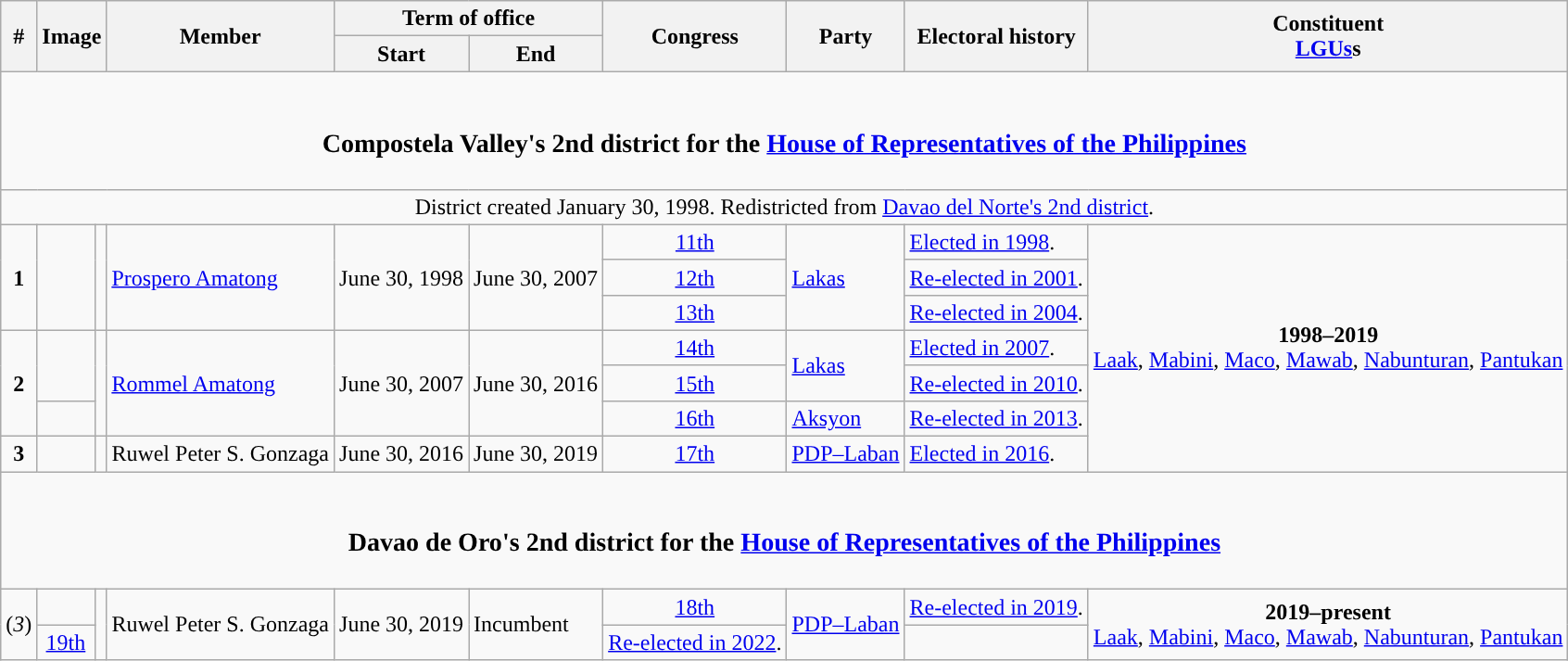<table class=wikitable>
<tr>
<th rowspan="2">#</th>
<th rowspan="2" colspan=2>Image</th>
<th rowspan="2">Member</th>
<th colspan=2>Term of office</th>
<th rowspan="2">Congress</th>
<th rowspan="2">Party</th>
<th rowspan="2">Electoral history</th>
<th rowspan="2">Constituent<br><a href='#'>LGUs</a>s</th>
</tr>
<tr>
<th>Start</th>
<th>End</th>
</tr>
<tr>
<td colspan="10" style="text-align:center;"><br><h3>Compostela Valley's 2nd district for the <a href='#'>House of Representatives of the Philippines</a></h3></td>
</tr>
<tr>
<td colspan="10" style="text-align:center;">District created January 30, 1998. Redistricted from <a href='#'>Davao del Norte's 2nd district</a>.</td>
</tr>
<tr>
<td rowspan="3" style="text-align:center;"><strong>1</strong></td>
<td rowspan="3" style="color:inherit;background:"></td>
<td rowspan="3"></td>
<td rowspan="3"><a href='#'>Prospero Amatong</a></td>
<td rowspan="3">June 30, 1998</td>
<td rowspan="3">June 30, 2007</td>
<td style="text-align:center;"><a href='#'>11th</a></td>
<td rowspan="3"><a href='#'>Lakas</a></td>
<td><a href='#'>Elected in 1998</a>.</td>
<td rowspan="7" style="text-align:center;"><strong>1998–2019</strong><br><a href='#'>Laak</a>, <a href='#'>Mabini</a>, <a href='#'>Maco</a>, <a href='#'>Mawab</a>, <a href='#'>Nabunturan</a>, <a href='#'>Pantukan</a></td>
</tr>
<tr>
<td style="text-align:center;"><a href='#'>12th</a></td>
<td><a href='#'>Re-elected in 2001</a>.</td>
</tr>
<tr>
<td style="text-align:center;"><a href='#'>13th</a></td>
<td><a href='#'>Re-elected in 2004</a>.</td>
</tr>
<tr>
<td rowspan="3" style="text-align:center;"><strong>2</strong></td>
<td rowspan="2" style="color:inherit;background:"></td>
<td rowspan="3"></td>
<td rowspan="3"><a href='#'>Rommel Amatong</a></td>
<td rowspan="3">June 30, 2007</td>
<td rowspan="3">June 30, 2016</td>
<td style="text-align:center;"><a href='#'>14th</a></td>
<td rowspan="2"><a href='#'>Lakas</a></td>
<td><a href='#'>Elected in 2007</a>.</td>
</tr>
<tr>
<td style="text-align:center;"><a href='#'>15th</a></td>
<td><a href='#'>Re-elected in 2010</a>.</td>
</tr>
<tr>
<td style="color:inherit;background:"></td>
<td style="text-align:center;"><a href='#'>16th</a></td>
<td><a href='#'>Aksyon</a></td>
<td><a href='#'>Re-elected in 2013</a>.</td>
</tr>
<tr>
<td style="text-align:center;"><strong>3</strong></td>
<td style="color:inherit;background:"></td>
<td></td>
<td>Ruwel Peter S. Gonzaga</td>
<td>June 30, 2016</td>
<td>June 30, 2019</td>
<td style="text-align:center;"><a href='#'>17th</a></td>
<td><a href='#'>PDP–Laban</a></td>
<td><a href='#'>Elected in 2016</a>.</td>
</tr>
<tr>
<td colspan="10" style="text-align:center;"><br><h3>Davao de Oro's 2nd district for the <a href='#'>House of Representatives of the Philippines</a></h3></td>
</tr>
<tr>
<td rowspan="2" style="text-align:center;">(<em>3</em>)</td>
<td style="background:"></td>
<td rowspan="2"></td>
<td rowspan="2">Ruwel Peter S. Gonzaga</td>
<td rowspan="2">June 30, 2019</td>
<td rowspan="2">Incumbent</td>
<td style="text-align:center;"><a href='#'>18th</a></td>
<td rowspan="2"><a href='#'>PDP–Laban</a></td>
<td><a href='#'>Re-elected in 2019</a>.</td>
<td rowspan=99 style="text-align:center;"><strong>2019–present</strong><br><a href='#'>Laak</a>, <a href='#'>Mabini</a>, <a href='#'>Maco</a>, <a href='#'>Mawab</a>, <a href='#'>Nabunturan</a>, <a href='#'>Pantukan</a></td>
</tr>
<tr>
<td style="text-align:center;"><a href='#'>19th</a></td>
<td><a href='#'>Re-elected in 2022</a>.</td>
</tr>
</table>
